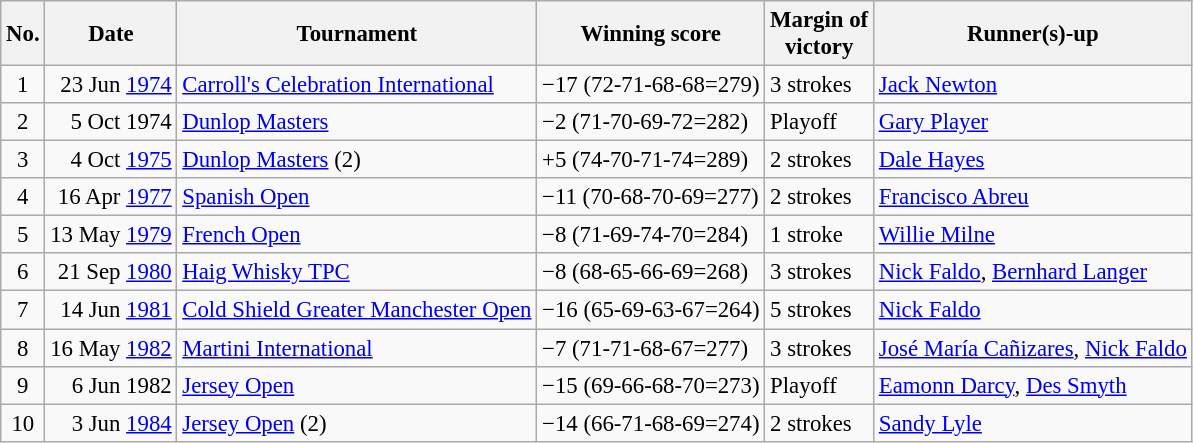<table class="wikitable" style="font-size:95%;">
<tr>
<th>No.</th>
<th>Date</th>
<th>Tournament</th>
<th>Winning score</th>
<th>Margin of<br>victory</th>
<th>Runner(s)-up</th>
</tr>
<tr>
<td align=center>1</td>
<td align=right>23 Jun <a href='#'>1974</a></td>
<td><a href='#'>Carroll's Celebration International</a></td>
<td>−17 (72-71-68-68=279)</td>
<td>3 strokes</td>
<td> <a href='#'>Jack Newton</a></td>
</tr>
<tr>
<td align=center>2</td>
<td align=right>5 Oct 1974</td>
<td><a href='#'>Dunlop Masters</a></td>
<td>−2 (71-70-69-72=282)</td>
<td>Playoff</td>
<td> <a href='#'>Gary Player</a></td>
</tr>
<tr>
<td align=center>3</td>
<td align=right>4 Oct <a href='#'>1975</a></td>
<td><a href='#'>Dunlop Masters</a> (2)</td>
<td>+5 (74-70-71-74=289)</td>
<td>2 strokes</td>
<td> <a href='#'>Dale Hayes</a></td>
</tr>
<tr>
<td align=center>4</td>
<td align=right>16 Apr <a href='#'>1977</a></td>
<td><a href='#'>Spanish Open</a></td>
<td>−11 (70-68-70-69=277)</td>
<td>2 strokes</td>
<td> <a href='#'>Francisco Abreu</a></td>
</tr>
<tr>
<td align=center>5</td>
<td align=right>13 May <a href='#'>1979</a></td>
<td><a href='#'>French Open</a></td>
<td>−8 (71-69-74-70=284)</td>
<td>1 stroke</td>
<td> <a href='#'>Willie Milne</a></td>
</tr>
<tr>
<td align=center>6</td>
<td align=right>21 Sep <a href='#'>1980</a></td>
<td><a href='#'>Haig Whisky TPC</a></td>
<td>−8 (68-65-66-69=268)</td>
<td>3 strokes</td>
<td> <a href='#'>Nick Faldo</a>,  <a href='#'>Bernhard Langer</a></td>
</tr>
<tr>
<td align=center>7</td>
<td align=right>14 Jun <a href='#'>1981</a></td>
<td><a href='#'>Cold Shield Greater Manchester Open</a></td>
<td>−16 (65-69-63-67=264)</td>
<td>5 strokes</td>
<td> <a href='#'>Nick Faldo</a></td>
</tr>
<tr>
<td align=center>8</td>
<td align=right>16 May <a href='#'>1982</a></td>
<td><a href='#'>Martini International</a></td>
<td>−7 (71-71-68-67=277)</td>
<td>3 strokes</td>
<td> <a href='#'>José María Cañizares</a>,  <a href='#'>Nick Faldo</a></td>
</tr>
<tr>
<td align=center>9</td>
<td align=right>6 Jun 1982</td>
<td><a href='#'>Jersey Open</a></td>
<td>−15 (69-66-68-70=273)</td>
<td>Playoff</td>
<td> <a href='#'>Eamonn Darcy</a>,  <a href='#'>Des Smyth</a></td>
</tr>
<tr>
<td align=center>10</td>
<td align=right>3 Jun <a href='#'>1984</a></td>
<td><a href='#'>Jersey Open</a> (2)</td>
<td>−14 (66-71-68-69=274)</td>
<td>2 strokes</td>
<td> <a href='#'>Sandy Lyle</a></td>
</tr>
</table>
